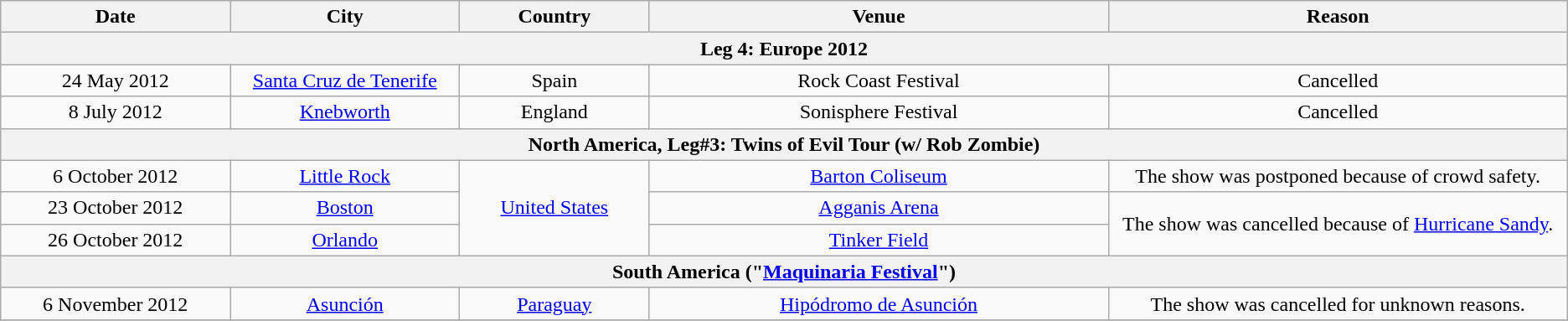<table class="wikitable" style="text-align:center;">
<tr>
<th scope="col" style="width:11em;">Date</th>
<th scope="col" style="width:11em;">City</th>
<th scope="col" style="width:9em;">Country</th>
<th scope="col" style="width:22.5em;">Venue</th>
<th scope="col" style="width:22.5em;">Reason</th>
</tr>
<tr>
<th colspan="5">Leg 4: Europe 2012</th>
</tr>
<tr>
<td>24 May 2012</td>
<td><a href='#'>Santa Cruz de Tenerife</a></td>
<td>Spain</td>
<td>Rock Coast Festival</td>
<td>Cancelled</td>
</tr>
<tr>
<td>8 July 2012</td>
<td><a href='#'>Knebworth</a></td>
<td>England</td>
<td>Sonisphere Festival</td>
<td>Cancelled</td>
</tr>
<tr>
<th colspan="5"><strong>North America, Leg#3: Twins of Evil Tour (w/ Rob Zombie)</strong></th>
</tr>
<tr>
<td>6 October 2012</td>
<td><a href='#'>Little Rock</a></td>
<td rowspan="3"><a href='#'>United States</a></td>
<td><a href='#'>Barton Coliseum</a></td>
<td>The show was postponed because of crowd safety.</td>
</tr>
<tr>
<td>23 October 2012</td>
<td><a href='#'>Boston</a></td>
<td><a href='#'>Agganis Arena</a></td>
<td rowspan="2">The show was cancelled because of <a href='#'>Hurricane Sandy</a>.</td>
</tr>
<tr>
<td>26 October 2012</td>
<td><a href='#'>Orlando</a></td>
<td><a href='#'>Tinker Field</a></td>
</tr>
<tr>
<th colspan="5"><strong>South America ("<a href='#'>Maquinaria Festival</a>")</strong></th>
</tr>
<tr>
<td>6 November 2012</td>
<td><a href='#'>Asunción</a></td>
<td><a href='#'>Paraguay</a></td>
<td><a href='#'>Hipódromo de Asunción</a></td>
<td>The show was cancelled for unknown reasons.</td>
</tr>
<tr>
</tr>
</table>
